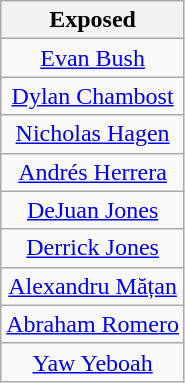<table class="wikitable" style="text-align:center">
<tr>
<th>Exposed</th>
</tr>
<tr>
<td><a href='#'>Evan Bush</a></td>
</tr>
<tr>
<td><a href='#'>Dylan Chambost</a></td>
</tr>
<tr>
<td><a href='#'>Nicholas Hagen</a></td>
</tr>
<tr>
<td><a href='#'>Andrés Herrera</a></td>
</tr>
<tr>
<td><a href='#'>DeJuan Jones</a></td>
</tr>
<tr>
<td><a href='#'>Derrick Jones</a></td>
</tr>
<tr>
<td><a href='#'>Alexandru Mățan</a></td>
</tr>
<tr>
<td><a href='#'>Abraham Romero</a></td>
</tr>
<tr>
<td><a href='#'>Yaw Yeboah</a></td>
</tr>
</table>
